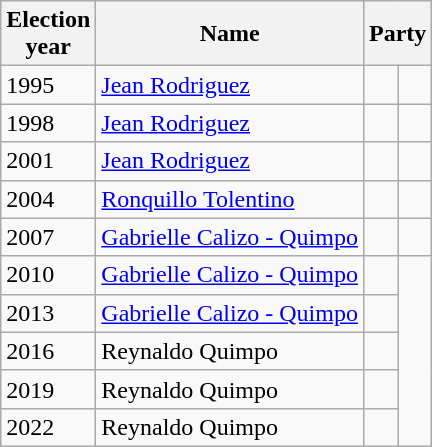<table class=wikitable>
<tr>
<th>Election<br>year</th>
<th>Name</th>
<th colspan=2>Party</th>
</tr>
<tr>
<td>1995</td>
<td><a href='#'>Jean Rodriguez</a></td>
<td></td>
<td></td>
</tr>
<tr>
<td>1998</td>
<td><a href='#'>Jean Rodriguez</a></td>
<td></td>
<td></td>
</tr>
<tr>
<td>2001</td>
<td><a href='#'>Jean Rodriguez</a></td>
<td></td>
<td></td>
</tr>
<tr>
<td>2004</td>
<td><a href='#'>Ronquillo Tolentino</a></td>
<td></td>
</tr>
<tr>
<td>2007</td>
<td><a href='#'>Gabrielle Calizo - Quimpo</a></td>
<td></td>
<td></td>
</tr>
<tr>
<td>2010</td>
<td><a href='#'>Gabrielle Calizo - Quimpo</a></td>
<td></td>
</tr>
<tr>
<td>2013</td>
<td><a href='#'>Gabrielle Calizo - Quimpo</a></td>
<td></td>
</tr>
<tr>
<td>2016</td>
<td>Reynaldo Quimpo</td>
<td></td>
</tr>
<tr>
<td>2019</td>
<td>Reynaldo Quimpo</td>
<td></td>
</tr>
<tr>
<td>2022</td>
<td>Reynaldo Quimpo</td>
<td></td>
</tr>
</table>
